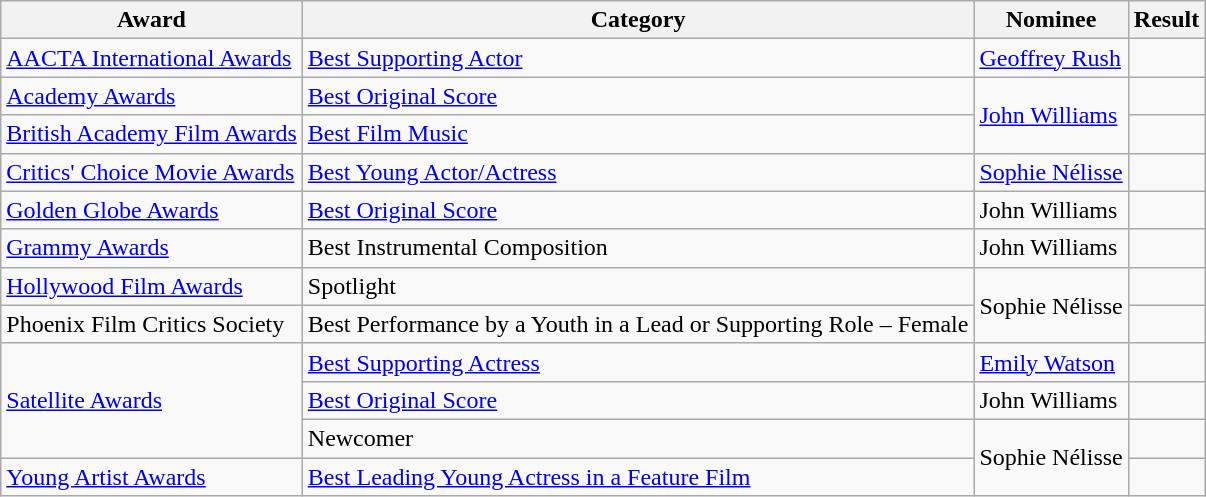<table class="wikitable">
<tr>
<th scope="col">Award</th>
<th scope="col">Category</th>
<th scope="col">Nominee</th>
<th scope="col">Result</th>
</tr>
<tr>
<td><a href='#'>AACTA International Awards</a></td>
<td><a href='#'>Best Supporting Actor</a></td>
<td><a href='#'>Geoffrey Rush</a></td>
<td></td>
</tr>
<tr>
<td><a href='#'>Academy Awards</a></td>
<td><a href='#'>Best Original Score</a></td>
<td rowspan="2"><a href='#'>John Williams</a></td>
<td></td>
</tr>
<tr>
<td><a href='#'>British Academy Film Awards</a></td>
<td><a href='#'>Best Film Music</a></td>
<td></td>
</tr>
<tr>
<td><a href='#'>Critics' Choice Movie Awards</a></td>
<td><a href='#'>Best Young Actor/Actress</a></td>
<td><a href='#'>Sophie Nélisse</a></td>
<td></td>
</tr>
<tr>
<td><a href='#'>Golden Globe Awards</a></td>
<td><a href='#'>Best Original Score</a></td>
<td>John Williams</td>
<td></td>
</tr>
<tr>
<td><a href='#'>Grammy Awards</a></td>
<td>Best Instrumental Composition</td>
<td>John Williams</td>
<td></td>
</tr>
<tr>
<td><a href='#'>Hollywood Film Awards</a></td>
<td>Spotlight</td>
<td rowspan="2">Sophie Nélisse</td>
<td></td>
</tr>
<tr>
<td>Phoenix Film Critics Society</td>
<td>Best Performance by a Youth in a Lead or Supporting Role – Female</td>
<td></td>
</tr>
<tr>
<td rowspan=3><a href='#'>Satellite Awards</a></td>
<td><a href='#'>Best Supporting Actress</a></td>
<td><a href='#'>Emily Watson</a></td>
<td></td>
</tr>
<tr>
<td><a href='#'>Best Original Score</a></td>
<td>John Williams</td>
<td></td>
</tr>
<tr>
<td>Newcomer</td>
<td rowspan="2">Sophie Nélisse</td>
<td></td>
</tr>
<tr>
<td><a href='#'>Young Artist Awards</a></td>
<td><a href='#'>Best Leading Young Actress in a Feature Film</a></td>
<td></td>
</tr>
</table>
